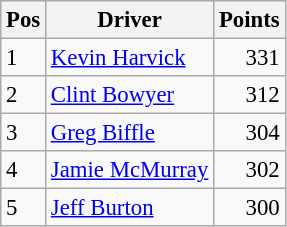<table class="wikitable" style="font-size: 95%;">
<tr>
<th>Pos</th>
<th>Driver</th>
<th>Points</th>
</tr>
<tr>
<td>1</td>
<td><a href='#'>Kevin Harvick</a></td>
<td style="text-align:right;">331</td>
</tr>
<tr>
<td>2</td>
<td><a href='#'>Clint Bowyer</a></td>
<td style="text-align:right;">312</td>
</tr>
<tr>
<td>3</td>
<td><a href='#'>Greg Biffle</a></td>
<td style="text-align:right;">304</td>
</tr>
<tr>
<td>4</td>
<td><a href='#'>Jamie McMurray</a></td>
<td style="text-align:right;">302</td>
</tr>
<tr>
<td>5</td>
<td><a href='#'>Jeff Burton</a></td>
<td style="text-align:right;">300</td>
</tr>
</table>
